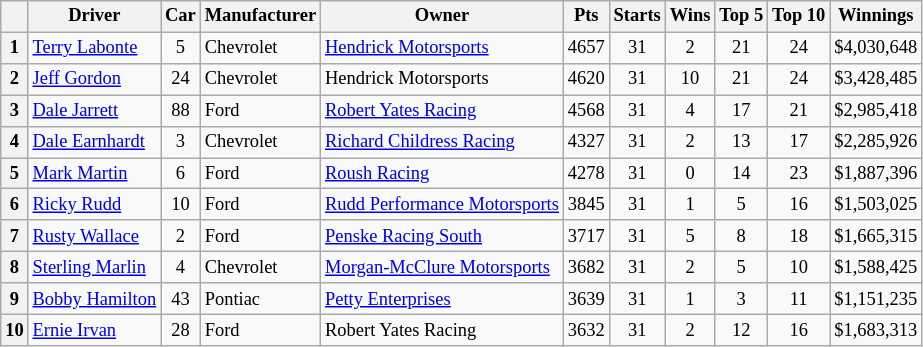<table class="wikitable" style="font-size:77%; text-align:center">
<tr valign="center">
<th valign="middle"></th>
<th valign="middle">Driver</th>
<th valign="middle">Car</th>
<th valign="middle">Manufacturer</th>
<th valign="middle">Owner</th>
<th valign="middle">Pts</th>
<th valign="middle">Starts</th>
<th valign="middle">Wins</th>
<th valign="middle">Top 5</th>
<th valign="middle">Top 10</th>
<th valign="middle">Winnings</th>
</tr>
<tr>
<th>1</th>
<td align="left"><a href='#'>Terry Labonte</a></td>
<td>5</td>
<td align="left">Chevrolet</td>
<td align="left"><a href='#'>Hendrick Motorsports</a></td>
<td>4657</td>
<td>31</td>
<td>2</td>
<td>21</td>
<td>24</td>
<td>$4,030,648</td>
</tr>
<tr>
<th>2</th>
<td align="left"><a href='#'>Jeff Gordon</a></td>
<td>24</td>
<td align="left">Chevrolet</td>
<td align="left">Hendrick Motorsports</td>
<td>4620</td>
<td>31</td>
<td>10</td>
<td>21</td>
<td>24</td>
<td>$3,428,485</td>
</tr>
<tr>
<th>3</th>
<td align="left"><a href='#'>Dale Jarrett</a></td>
<td>88</td>
<td align="left">Ford</td>
<td align="left"><a href='#'>Robert Yates Racing</a></td>
<td>4568</td>
<td>31</td>
<td>4</td>
<td>17</td>
<td>21</td>
<td>$2,985,418</td>
</tr>
<tr>
<th>4</th>
<td align="left"><a href='#'>Dale Earnhardt</a></td>
<td>3</td>
<td align="left">Chevrolet</td>
<td align="left"><a href='#'>Richard Childress Racing</a></td>
<td>4327</td>
<td>31</td>
<td>2</td>
<td>13</td>
<td>17</td>
<td>$2,285,926</td>
</tr>
<tr>
<th>5</th>
<td align="left"><a href='#'>Mark Martin</a></td>
<td>6</td>
<td align="left">Ford</td>
<td align="left"><a href='#'>Roush Racing</a></td>
<td>4278</td>
<td>31</td>
<td>0</td>
<td>14</td>
<td>23</td>
<td>$1,887,396</td>
</tr>
<tr>
<th>6</th>
<td align="left"><a href='#'>Ricky Rudd</a></td>
<td>10</td>
<td align="left">Ford</td>
<td align="left"><a href='#'>Rudd Performance Motorsports</a></td>
<td>3845</td>
<td>31</td>
<td>1</td>
<td>5</td>
<td>16</td>
<td>$1,503,025</td>
</tr>
<tr>
<th>7</th>
<td align="left"><a href='#'>Rusty Wallace</a></td>
<td>2</td>
<td align="left">Ford</td>
<td align="left"><a href='#'>Penske Racing South</a></td>
<td>3717</td>
<td>31</td>
<td>5</td>
<td>8</td>
<td>18</td>
<td>$1,665,315</td>
</tr>
<tr>
<th>8</th>
<td align="left"><a href='#'>Sterling Marlin</a></td>
<td>4</td>
<td align="left">Chevrolet</td>
<td align="left"><a href='#'>Morgan-McClure Motorsports</a></td>
<td>3682</td>
<td>31</td>
<td>2</td>
<td>5</td>
<td>10</td>
<td>$1,588,425</td>
</tr>
<tr>
<th>9</th>
<td align="left"><a href='#'>Bobby Hamilton</a></td>
<td>43</td>
<td align="left">Pontiac</td>
<td align="left"><a href='#'>Petty Enterprises</a></td>
<td>3639</td>
<td>31</td>
<td>1</td>
<td>3</td>
<td>11</td>
<td>$1,151,235</td>
</tr>
<tr>
<th>10</th>
<td align="left"><a href='#'>Ernie Irvan</a></td>
<td>28</td>
<td align="left">Ford</td>
<td align="left">Robert Yates Racing</td>
<td>3632</td>
<td>31</td>
<td>2</td>
<td>12</td>
<td>16</td>
<td>$1,683,313</td>
</tr>
</table>
